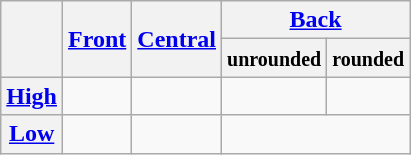<table class="wikitable" style="text-align:center">
<tr>
<th rowspan=2></th>
<th rowspan=2><a href='#'>Front</a></th>
<th rowspan=2><a href='#'>Central</a></th>
<th colspan="2"><a href='#'>Back</a></th>
</tr>
<tr>
<th><small>unrounded</small></th>
<th><small>rounded</small></th>
</tr>
<tr>
<th><a href='#'>High</a></th>
<td> </td>
<td></td>
<td> </td>
<td> </td>
</tr>
<tr>
<th><a href='#'>Low</a></th>
<td></td>
<td> </td>
<td colspan="2"></td>
</tr>
</table>
